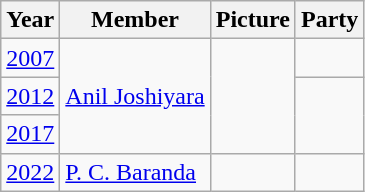<table class="wikitable sortable">
<tr>
<th>Year</th>
<th>Member</th>
<th>Picture</th>
<th colspan="2">Party</th>
</tr>
<tr>
<td><a href='#'>2007</a></td>
<td rowspan=3><a href='#'>Anil Joshiyara</a></td>
<td rowspan=3></td>
<td></td>
</tr>
<tr>
<td><a href='#'>2012</a></td>
</tr>
<tr>
<td><a href='#'>2017</a></td>
</tr>
<tr>
<td><a href='#'>2022</a></td>
<td><a href='#'>P. C. Baranda</a></td>
<td></td>
<td></td>
</tr>
</table>
